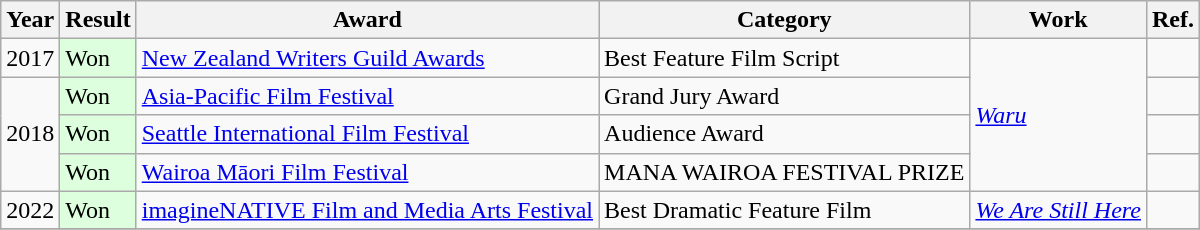<table class="wikitable">
<tr>
<th>Year</th>
<th>Result</th>
<th>Award</th>
<th>Category</th>
<th>Work</th>
<th>Ref.</th>
</tr>
<tr>
<td>2017</td>
<td style="background: #ddffdd">Won</td>
<td><a href='#'>New Zealand Writers Guild Awards</a></td>
<td>Best Feature Film Script</td>
<td rowspan="4"><em><a href='#'>Waru</a></em></td>
<td></td>
</tr>
<tr>
<td rowspan="3">2018</td>
<td style="background: #ddffdd">Won</td>
<td><a href='#'>Asia-Pacific Film Festival</a></td>
<td>Grand Jury Award</td>
<td></td>
</tr>
<tr>
<td style="background: #ddffdd">Won</td>
<td><a href='#'>Seattle International Film Festival</a></td>
<td>Audience Award</td>
<td></td>
</tr>
<tr>
<td style="background: #ddffdd">Won</td>
<td><a href='#'>Wairoa Māori Film Festival</a></td>
<td>MANA WAIROA FESTIVAL PRIZE</td>
<td></td>
</tr>
<tr>
<td>2022</td>
<td style="background: #ddffdd">Won</td>
<td><a href='#'>imagineNATIVE Film and Media Arts Festival</a></td>
<td>Best Dramatic Feature Film</td>
<td><em><a href='#'>We Are Still Here</a></em></td>
<td></td>
</tr>
<tr>
</tr>
</table>
